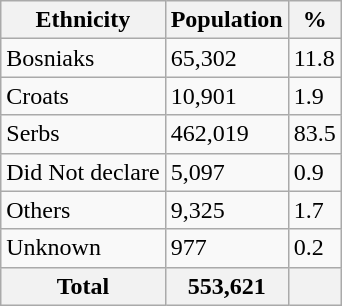<table class="wikitable">
<tr>
<th>Ethnicity</th>
<th>Population</th>
<th>%</th>
</tr>
<tr>
<td>Bosniaks</td>
<td>65,302</td>
<td>11.8</td>
</tr>
<tr>
<td>Croats</td>
<td>10,901</td>
<td>1.9</td>
</tr>
<tr>
<td>Serbs</td>
<td>462,019</td>
<td>83.5</td>
</tr>
<tr>
<td>Did Not declare</td>
<td>5,097</td>
<td>0.9</td>
</tr>
<tr>
<td>Others</td>
<td>9,325</td>
<td>1.7</td>
</tr>
<tr>
<td>Unknown</td>
<td>977</td>
<td>0.2</td>
</tr>
<tr>
<th>Total</th>
<th>553,621</th>
<th></th>
</tr>
</table>
